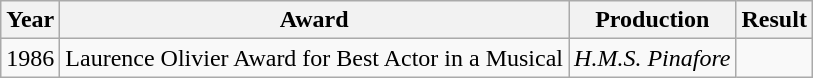<table class="wikitable sortable">
<tr>
<th>Year</th>
<th>Award</th>
<th>Production</th>
<th>Result</th>
</tr>
<tr>
<td>1986</td>
<td>Laurence Olivier Award for Best Actor in a Musical</td>
<td><em>H.M.S. Pinafore</em></td>
<td></td>
</tr>
</table>
